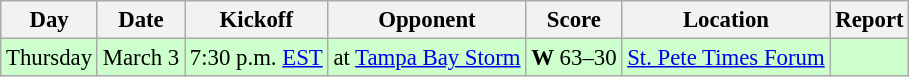<table class="wikitable" style="font-size: 95%;">
<tr>
<th rowspan="1">Day</th>
<th rowspan="1">Date</th>
<th rowspan="1">Kickoff</th>
<th rowspan="1">Opponent</th>
<th colspan="1">Score</th>
<th rowspan="1">Location</th>
<th rowspan="1">Report</th>
</tr>
<tr style= background:#ccffcc;>
<td align="center">Thursday</td>
<td align="center">March 3</td>
<td align="center">7:30 p.m. <a href='#'>EST</a></td>
<td align="center">at <a href='#'>Tampa Bay Storm</a></td>
<td align="center"><strong>W</strong> 63–30</td>
<td align="center"><a href='#'>St. Pete Times Forum</a></td>
<td align="center"></td>
</tr>
</table>
